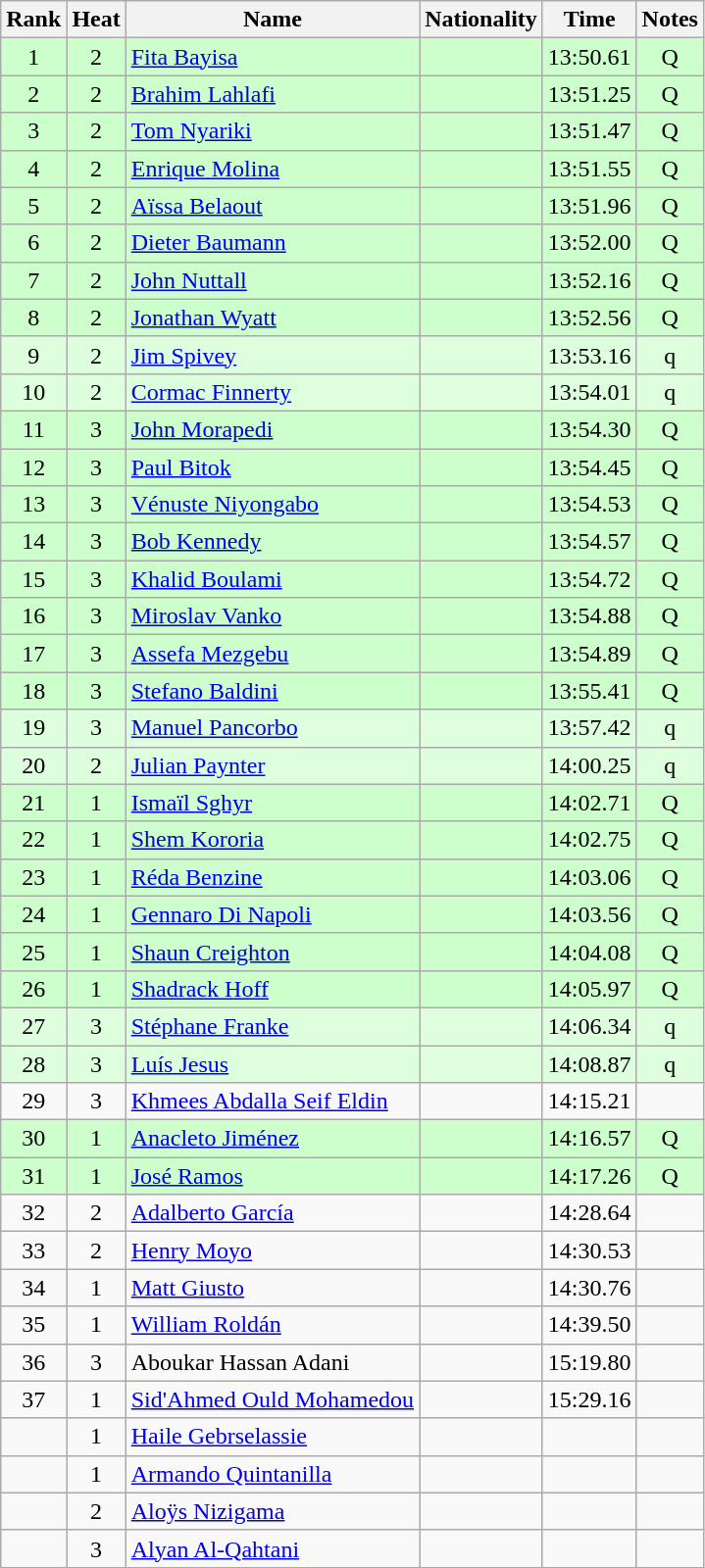<table class="wikitable sortable" style="text-align:center">
<tr>
<th>Rank</th>
<th>Heat</th>
<th>Name</th>
<th>Nationality</th>
<th>Time</th>
<th>Notes</th>
</tr>
<tr bgcolor=ccffcc>
<td>1</td>
<td>2</td>
<td align=left><a href='#'>Fita Bayisa</a></td>
<td align=left></td>
<td>13:50.61</td>
<td>Q</td>
</tr>
<tr bgcolor=ccffcc>
<td>2</td>
<td>2</td>
<td align=left><a href='#'>Brahim Lahlafi</a></td>
<td align=left></td>
<td>13:51.25</td>
<td>Q</td>
</tr>
<tr bgcolor=ccffcc>
<td>3</td>
<td>2</td>
<td align=left><a href='#'>Tom Nyariki</a></td>
<td align=left></td>
<td>13:51.47</td>
<td>Q</td>
</tr>
<tr bgcolor=ccffcc>
<td>4</td>
<td>2</td>
<td align=left><a href='#'>Enrique Molina</a></td>
<td align=left></td>
<td>13:51.55</td>
<td>Q</td>
</tr>
<tr bgcolor=ccffcc>
<td>5</td>
<td>2</td>
<td align=left><a href='#'>Aïssa Belaout</a></td>
<td align=left></td>
<td>13:51.96</td>
<td>Q</td>
</tr>
<tr bgcolor=ccffcc>
<td>6</td>
<td>2</td>
<td align=left><a href='#'>Dieter Baumann</a></td>
<td align=left></td>
<td>13:52.00</td>
<td>Q</td>
</tr>
<tr bgcolor=ccffcc>
<td>7</td>
<td>2</td>
<td align=left><a href='#'>John Nuttall</a></td>
<td align=left></td>
<td>13:52.16</td>
<td>Q</td>
</tr>
<tr bgcolor=ccffcc>
<td>8</td>
<td>2</td>
<td align=left><a href='#'>Jonathan Wyatt</a></td>
<td align=left></td>
<td>13:52.56</td>
<td>Q</td>
</tr>
<tr bgcolor=ddffdd>
<td>9</td>
<td>2</td>
<td align=left><a href='#'>Jim Spivey</a></td>
<td align=left></td>
<td>13:53.16</td>
<td>q</td>
</tr>
<tr bgcolor=ddffdd>
<td>10</td>
<td>2</td>
<td align=left><a href='#'>Cormac Finnerty</a></td>
<td align=left></td>
<td>13:54.01</td>
<td>q</td>
</tr>
<tr bgcolor=ccffcc>
<td>11</td>
<td>3</td>
<td align=left><a href='#'>John Morapedi</a></td>
<td align=left></td>
<td>13:54.30</td>
<td>Q</td>
</tr>
<tr bgcolor=ccffcc>
<td>12</td>
<td>3</td>
<td align=left><a href='#'>Paul Bitok</a></td>
<td align=left></td>
<td>13:54.45</td>
<td>Q</td>
</tr>
<tr bgcolor=ccffcc>
<td>13</td>
<td>3</td>
<td align=left><a href='#'>Vénuste Niyongabo</a></td>
<td align=left></td>
<td>13:54.53</td>
<td>Q</td>
</tr>
<tr bgcolor=ccffcc>
<td>14</td>
<td>3</td>
<td align=left><a href='#'>Bob Kennedy</a></td>
<td align=left></td>
<td>13:54.57</td>
<td>Q</td>
</tr>
<tr bgcolor=ccffcc>
<td>15</td>
<td>3</td>
<td align=left><a href='#'>Khalid Boulami</a></td>
<td align=left></td>
<td>13:54.72</td>
<td>Q</td>
</tr>
<tr bgcolor=ccffcc>
<td>16</td>
<td>3</td>
<td align=left><a href='#'>Miroslav Vanko</a></td>
<td align=left></td>
<td>13:54.88</td>
<td>Q</td>
</tr>
<tr bgcolor=ccffcc>
<td>17</td>
<td>3</td>
<td align=left><a href='#'>Assefa Mezgebu</a></td>
<td align=left></td>
<td>13:54.89</td>
<td>Q</td>
</tr>
<tr bgcolor=ccffcc>
<td>18</td>
<td>3</td>
<td align=left><a href='#'>Stefano Baldini</a></td>
<td align=left></td>
<td>13:55.41</td>
<td>Q</td>
</tr>
<tr bgcolor=ddffdd>
<td>19</td>
<td>3</td>
<td align=left><a href='#'>Manuel Pancorbo</a></td>
<td align=left></td>
<td>13:57.42</td>
<td>q</td>
</tr>
<tr bgcolor=ddffdd>
<td>20</td>
<td>2</td>
<td align=left><a href='#'>Julian Paynter</a></td>
<td align=left></td>
<td>14:00.25</td>
<td>q</td>
</tr>
<tr bgcolor=ccffcc>
<td>21</td>
<td>1</td>
<td align=left><a href='#'>Ismaïl Sghyr</a></td>
<td align=left></td>
<td>14:02.71</td>
<td>Q</td>
</tr>
<tr bgcolor=ccffcc>
<td>22</td>
<td>1</td>
<td align=left><a href='#'>Shem Kororia</a></td>
<td align=left></td>
<td>14:02.75</td>
<td>Q</td>
</tr>
<tr bgcolor=ccffcc>
<td>23</td>
<td>1</td>
<td align=left><a href='#'>Réda Benzine</a></td>
<td align=left></td>
<td>14:03.06</td>
<td>Q</td>
</tr>
<tr bgcolor=ccffcc>
<td>24</td>
<td>1</td>
<td align=left><a href='#'>Gennaro Di Napoli</a></td>
<td align=left></td>
<td>14:03.56</td>
<td>Q</td>
</tr>
<tr bgcolor=ccffcc>
<td>25</td>
<td>1</td>
<td align=left><a href='#'>Shaun Creighton</a></td>
<td align=left></td>
<td>14:04.08</td>
<td>Q</td>
</tr>
<tr bgcolor=ccffcc>
<td>26</td>
<td>1</td>
<td align=left><a href='#'>Shadrack Hoff</a></td>
<td align=left></td>
<td>14:05.97</td>
<td>Q</td>
</tr>
<tr bgcolor=ddffdd>
<td>27</td>
<td>3</td>
<td align=left><a href='#'>Stéphane Franke</a></td>
<td align=left></td>
<td>14:06.34</td>
<td>q</td>
</tr>
<tr bgcolor=ddffdd>
<td>28</td>
<td>3</td>
<td align=left><a href='#'>Luís Jesus</a></td>
<td align=left></td>
<td>14:08.87</td>
<td>q</td>
</tr>
<tr>
<td>29</td>
<td>3</td>
<td align=left><a href='#'>Khmees Abdalla Seif Eldin</a></td>
<td align=left></td>
<td>14:15.21</td>
<td></td>
</tr>
<tr bgcolor=ccffcc>
<td>30</td>
<td>1</td>
<td align=left><a href='#'>Anacleto Jiménez</a></td>
<td align=left></td>
<td>14:16.57</td>
<td>Q</td>
</tr>
<tr bgcolor=ccffcc>
<td>31</td>
<td>1</td>
<td align=left><a href='#'>José Ramos</a></td>
<td align=left></td>
<td>14:17.26</td>
<td>Q</td>
</tr>
<tr>
<td>32</td>
<td>2</td>
<td align=left><a href='#'>Adalberto García</a></td>
<td align=left></td>
<td>14:28.64</td>
<td></td>
</tr>
<tr>
<td>33</td>
<td>2</td>
<td align=left><a href='#'>Henry Moyo</a></td>
<td align=left></td>
<td>14:30.53</td>
<td></td>
</tr>
<tr>
<td>34</td>
<td>1</td>
<td align=left><a href='#'>Matt Giusto</a></td>
<td align=left></td>
<td>14:30.76</td>
<td></td>
</tr>
<tr>
<td>35</td>
<td>1</td>
<td align=left><a href='#'>William Roldán</a></td>
<td align=left></td>
<td>14:39.50</td>
<td></td>
</tr>
<tr>
<td>36</td>
<td>3</td>
<td align=left>Aboukar Hassan Adani</td>
<td align=left></td>
<td>15:19.80</td>
<td></td>
</tr>
<tr>
<td>37</td>
<td>1</td>
<td align=left><a href='#'>Sid'Ahmed Ould Mohamedou</a></td>
<td align=left></td>
<td>15:29.16</td>
<td></td>
</tr>
<tr>
<td></td>
<td>1</td>
<td align=left><a href='#'>Haile Gebrselassie</a></td>
<td align=left></td>
<td></td>
<td></td>
</tr>
<tr>
<td></td>
<td>1</td>
<td align=left><a href='#'>Armando Quintanilla</a></td>
<td align=left></td>
<td></td>
<td></td>
</tr>
<tr>
<td></td>
<td>2</td>
<td align=left><a href='#'>Aloÿs Nizigama</a></td>
<td align=left></td>
<td></td>
<td></td>
</tr>
<tr>
<td></td>
<td>3</td>
<td align=left><a href='#'>Alyan Al-Qahtani</a></td>
<td align=left></td>
<td></td>
<td></td>
</tr>
</table>
